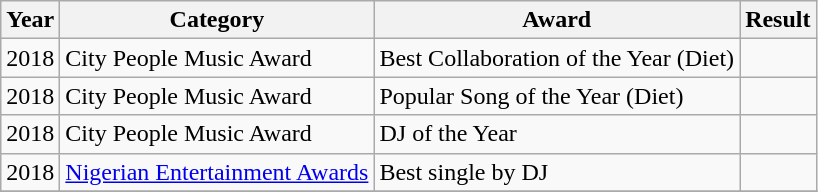<table class=wikitable>
<tr>
<th>Year</th>
<th>Category</th>
<th>Award</th>
<th>Result</th>
</tr>
<tr>
<td>2018</td>
<td>City People Music Award</td>
<td>Best Collaboration of the Year (Diet)</td>
<td></td>
</tr>
<tr>
<td>2018</td>
<td>City People Music Award</td>
<td>Popular Song of the Year (Diet)</td>
<td></td>
</tr>
<tr>
<td>2018</td>
<td>City People Music Award</td>
<td>DJ of the Year</td>
<td></td>
</tr>
<tr>
<td>2018</td>
<td><a href='#'>Nigerian Entertainment Awards</a></td>
<td>Best single by DJ</td>
<td></td>
</tr>
<tr>
</tr>
</table>
